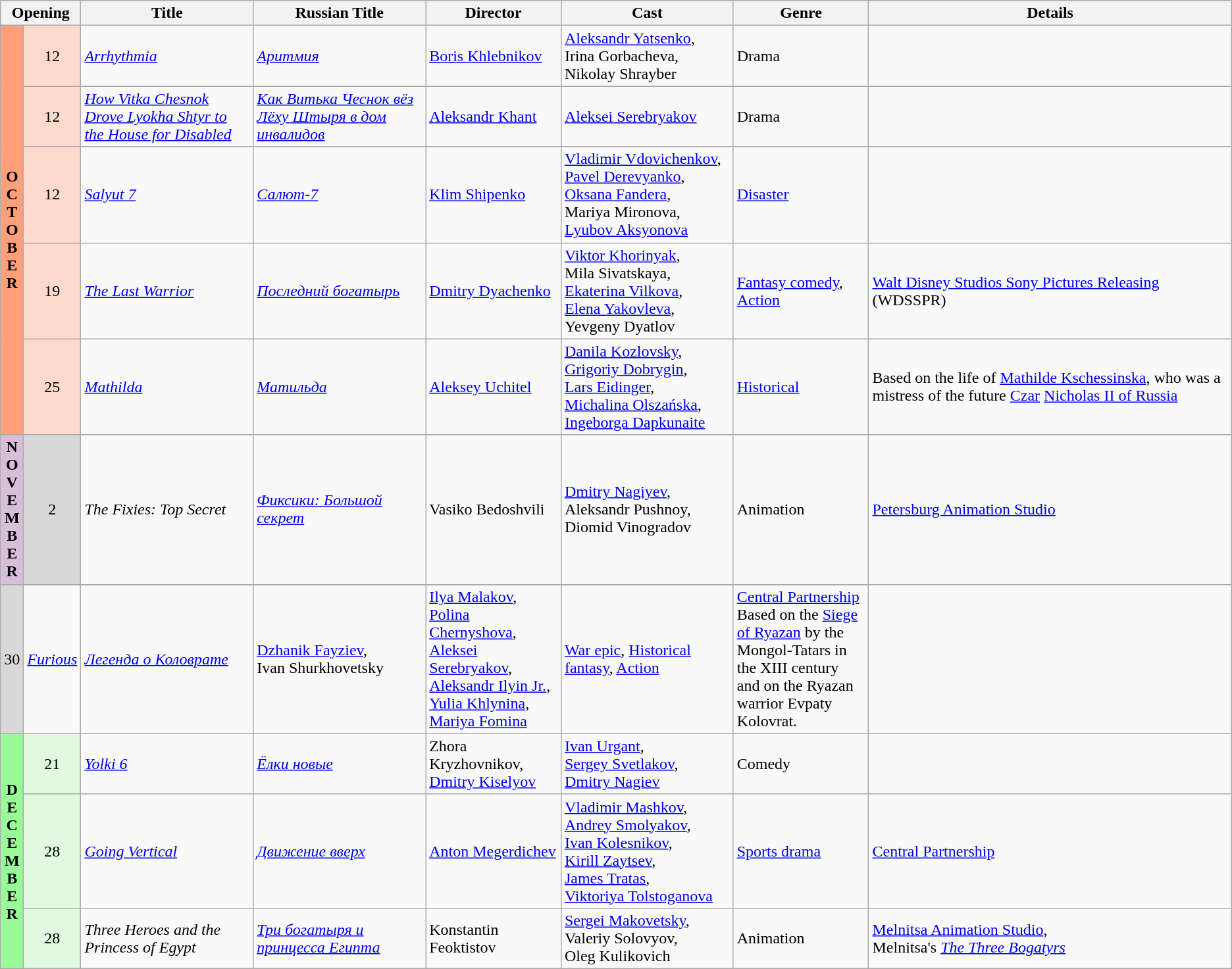<table class="wikitable">
<tr>
<th style="width:6%;" colspan="2">Opening</th>
<th style="width:14%;">Title</th>
<th style="width:14%;">Russian Title</th>
<th style="width:11%;">Director</th>
<th style="width:14%;">Cast</th>
<th style="width:11%;">Genre</th>
<th>Details</th>
</tr>
<tr>
<th rowspan="5" align="center" style="background:#ffa07a; textcolor:#000;">O<br>C<br>T<br>O<br>B<br>E<br>R</th>
<td align="center" style="background:#ffdacc;">12</td>
<td><em><a href='#'>Arrhythmia</a></em></td>
<td><em><a href='#'>Аритмия</a></em></td>
<td><a href='#'>Boris Khlebnikov</a></td>
<td><a href='#'>Aleksandr Yatsenko</a>,<br> Irina Gorbacheva,<br> Nikolay Shrayber</td>
<td>Drama</td>
<td></td>
</tr>
<tr>
<td align="center" style="background:#ffdacc;">12</td>
<td><em><a href='#'>How Vitka Chesnok Drove Lyokha Shtyr to the House for Disabled</a></em></td>
<td><em><a href='#'>Как Витька Чеснок вёз Лёху Штыря в дом инвалидов</a></em></td>
<td><a href='#'>Aleksandr Khant</a></td>
<td><a href='#'>Aleksei Serebryakov</a></td>
<td>Drama</td>
<td></td>
</tr>
<tr>
<td align="center" style="background:#ffdacc;">12</td>
<td><em><a href='#'>Salyut 7</a></em></td>
<td><em><a href='#'>Салют-7</a></em></td>
<td><a href='#'>Klim Shipenko</a></td>
<td><a href='#'>Vladimir Vdovichenkov</a>,<br> <a href='#'>Pavel Derevyanko</a>,<br> <a href='#'>Oksana Fandera</a>,<br> Mariya Mironova,<br> <a href='#'>Lyubov Aksyonova</a></td>
<td><a href='#'>Disaster</a></td>
<td></td>
</tr>
<tr>
<td align="center" style="background:#ffdacc;">19</td>
<td><em><a href='#'>The Last Warrior</a></em></td>
<td><em><a href='#'>Последний богатырь</a></em></td>
<td><a href='#'>Dmitry Dyachenko</a></td>
<td><a href='#'>Viktor Khorinyak</a>,<br> Mila Sivatskaya,<br> <a href='#'>Ekaterina Vilkova</a>,<br> <a href='#'>Elena Yakovleva</a>,<br> Yevgeny Dyatlov</td>
<td><a href='#'>Fantasy comedy</a>, <a href='#'>Action</a></td>
<td><a href='#'>Walt Disney Studios Sony Pictures Releasing</a> (WDSSPR)</td>
</tr>
<tr>
<td align="center" style="background:#ffdacc;">25</td>
<td><em><a href='#'>Mathilda</a></em></td>
<td><em><a href='#'>Матильда</a></em></td>
<td><a href='#'>Aleksey Uchitel</a></td>
<td><a href='#'>Danila Kozlovsky</a>,<br> <a href='#'>Grigoriy Dobrygin</a>,<br> <a href='#'>Lars Eidinger</a>,<br> <a href='#'>Michalina Olszańska</a>,<br> <a href='#'>Ingeborga Dapkunaite</a></td>
<td><a href='#'>Historical</a></td>
<td>Based on the life of <a href='#'>Mathilde Kschessinska</a>, who was a mistress of the future <a href='#'>Czar</a> <a href='#'>Nicholas II of Russia</a></td>
</tr>
<tr>
<th rowspan="2" align="center" style="background:thistle; textcolor:#000;">N<br>O<br>V<br>E<br>M<br>B<br>E<br>R</th>
<td align="center" style="background:#d8d8d8;">2</td>
<td><em>The Fixies: Top Secret</em></td>
<td><em><a href='#'>Фиксики: Большой секрет</a></em></td>
<td>Vasiko Bedoshvili</td>
<td><a href='#'>Dmitry Nagiyev</a>,<br> Aleksandr Pushnoy,<br> Diomid Vinogradov</td>
<td>Animation</td>
<td><a href='#'>Petersburg Animation Studio</a></td>
</tr>
<tr>
</tr>
<tr>
<td align="center" style="background:#d8d8d8;">30</td>
<td><em><a href='#'>Furious</a></em></td>
<td><em><a href='#'>Легенда о Коловрате</a></em></td>
<td><a href='#'>Dzhanik Fayziev</a>,<br> Ivan Shurkhovetsky</td>
<td><a href='#'>Ilya Malakov</a>,<br> <a href='#'>Polina Chernyshova</a>,<br> <a href='#'>Aleksei Serebryakov</a>,<br> <a href='#'>Aleksandr Ilyin Jr.</a>,<br> <a href='#'>Yulia Khlynina</a>,<br> <a href='#'>Mariya Fomina</a></td>
<td><a href='#'>War epic</a>, <a href='#'>Historical fantasy</a>, <a href='#'>Action</a></td>
<td><a href='#'>Central Partnership</a> <br> Based on the <a href='#'>Siege of Ryazan</a> by the Mongol-Tatars in the XIII century and on the Ryazan warrior Evpaty Kolovrat.</td>
</tr>
<tr>
<th rowspan="3" align="center" style="background:#98fb98; textcolor:#000;">D<br>E<br>C<br>E<br>M<br>B<br>E<br>R</th>
<td align="center" style="background:#e0f9e0;">21</td>
<td><em><a href='#'>Yolki 6</a></em></td>
<td><em><a href='#'>Ёлки новые</a></em></td>
<td>Zhora Kryzhovnikov,<br> <a href='#'>Dmitry Kiselyov</a></td>
<td><a href='#'>Ivan Urgant</a>,<br> <a href='#'>Sergey Svetlakov</a>,<br> <a href='#'>Dmitry Nagiev</a></td>
<td>Comedy</td>
<td></td>
</tr>
<tr>
<td align="center" style="background:#e0f9e0;">28</td>
<td><em><a href='#'>Going Vertical</a></em></td>
<td><em><a href='#'>Движение вверх</a></em></td>
<td><a href='#'>Anton Megerdichev</a></td>
<td><a href='#'>Vladimir Mashkov</a>,<br> <a href='#'>Andrey Smolyakov</a>,<br> <a href='#'>Ivan Kolesnikov</a>,<br> <a href='#'>Kirill Zaytsev</a>,<br> <a href='#'>James Tratas</a>,<br> <a href='#'>Viktoriya Tolstoganova</a></td>
<td><a href='#'>Sports drama</a></td>
<td><a href='#'>Central Partnership</a></td>
</tr>
<tr>
<td align="center" style="background:#e0f9e0;">28</td>
<td><em>Three Heroes and the Princess of Egypt</em></td>
<td><em><a href='#'>Три богатыря и принцесса Египта</a></em></td>
<td>Konstantin Feoktistov</td>
<td><a href='#'>Sergei Makovetsky</a>,<br> Valeriy Solovyov,<br> Oleg Kulikovich</td>
<td>Animation</td>
<td><a href='#'>Melnitsa Animation Studio</a>,<br> Melnitsa's <em><a href='#'>The Three Bogatyrs</a></em> <br> </td>
</tr>
</table>
